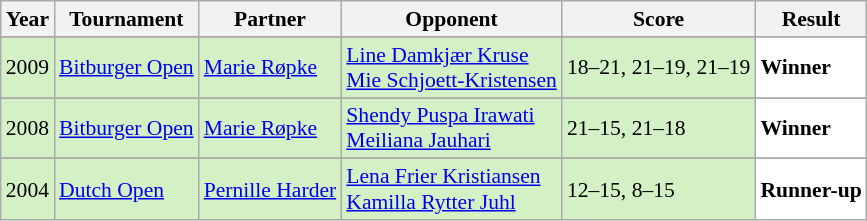<table class="sortable wikitable" style="font-size: 90%;">
<tr>
<th>Year</th>
<th>Tournament</th>
<th>Partner</th>
<th>Opponent</th>
<th>Score</th>
<th>Result</th>
</tr>
<tr>
</tr>
<tr style="background:#D4F1C5">
<td align="center">2009</td>
<td align="left"><a href='#'>Bitburger Open</a></td>
<td align="left"> <a href='#'>Marie Røpke</a></td>
<td align="left"> <a href='#'>Line Damkjær Kruse</a><br> <a href='#'>Mie Schjoett-Kristensen</a></td>
<td align="left">18–21, 21–19, 21–19</td>
<td style="text-align:left; background:white"> <strong>Winner</strong></td>
</tr>
<tr>
</tr>
<tr style="background:#D4F1C5">
<td align="center">2008</td>
<td align="left"><a href='#'>Bitburger Open</a></td>
<td align="left"> <a href='#'>Marie Røpke</a></td>
<td align="left"> <a href='#'>Shendy Puspa Irawati</a><br> <a href='#'>Meiliana Jauhari</a></td>
<td align="left">21–15, 21–18</td>
<td style="text-align:left; background:white"> <strong>Winner</strong></td>
</tr>
<tr>
</tr>
<tr style="background:#D4F1C5">
<td align="center">2004</td>
<td align="left"><a href='#'>Dutch Open</a></td>
<td align="left"> <a href='#'>Pernille Harder</a></td>
<td align="left"> <a href='#'>Lena Frier Kristiansen</a><br> <a href='#'>Kamilla Rytter Juhl</a></td>
<td align="left">12–15, 8–15</td>
<td style="text-align:left; background:white"> <strong>Runner-up</strong></td>
</tr>
</table>
